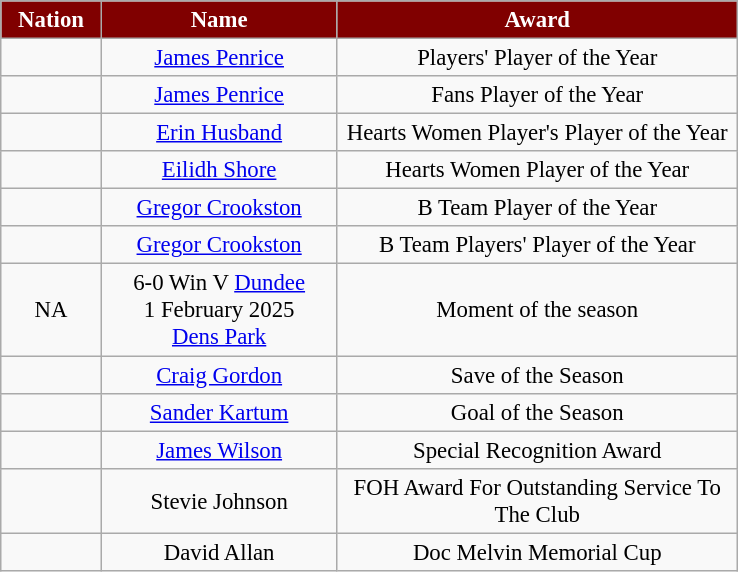<table class="wikitable" style="font-size: 95%; text-align: center;">
<tr>
<th scope="col" style="background:maroon; color:white; width:60px;">Nation</th>
<th scope="col" style="background:maroon; color:white; width:150px;">Name</th>
<th scope="col" style="background:maroon; color:white; width:260px;">Award</th>
</tr>
<tr>
<td></td>
<td><a href='#'>James Penrice</a></td>
<td>Players' Player of the Year</td>
</tr>
<tr>
<td></td>
<td><a href='#'>James Penrice</a></td>
<td>Fans Player of the Year</td>
</tr>
<tr>
<td></td>
<td><a href='#'>Erin Husband</a></td>
<td>Hearts Women Player's Player of the Year</td>
</tr>
<tr>
<td></td>
<td><a href='#'>Eilidh Shore</a></td>
<td>Hearts Women Player of the Year</td>
</tr>
<tr>
<td></td>
<td><a href='#'>Gregor Crookston</a></td>
<td>B Team Player of the Year</td>
</tr>
<tr>
<td></td>
<td><a href='#'>Gregor Crookston</a></td>
<td>B Team Players' Player of the Year</td>
</tr>
<tr>
<td>NA</td>
<td>6-0 Win V <a href='#'>Dundee</a><br>1 February 2025<br><a href='#'>Dens Park</a></td>
<td>Moment of the season</td>
</tr>
<tr>
<td></td>
<td><a href='#'>Craig Gordon</a></td>
<td>Save of the Season</td>
</tr>
<tr>
<td></td>
<td><a href='#'>Sander Kartum</a></td>
<td>Goal of the Season</td>
</tr>
<tr>
<td></td>
<td><a href='#'>James Wilson</a></td>
<td>Special Recognition Award</td>
</tr>
<tr>
<td></td>
<td>Stevie Johnson</td>
<td>FOH Award For Outstanding Service To The Club</td>
</tr>
<tr>
<td></td>
<td>David Allan</td>
<td>Doc Melvin Memorial Cup</td>
</tr>
</table>
